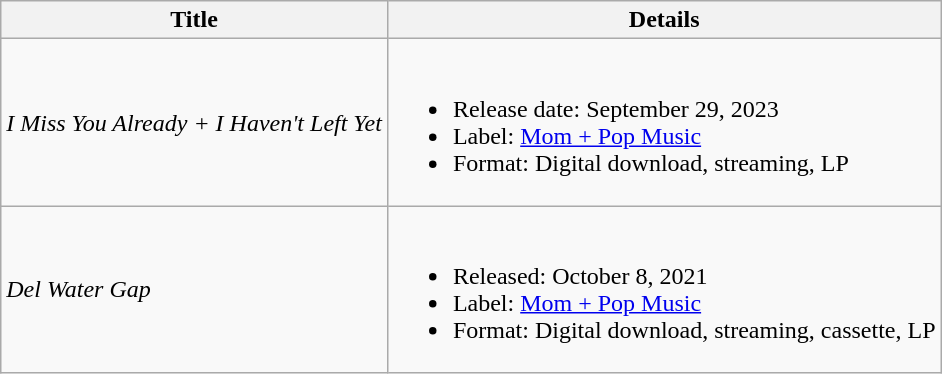<table class="wikitable">
<tr>
<th>Title</th>
<th>Details</th>
</tr>
<tr>
<td><em>I Miss You Already + I Haven't Left Yet</em></td>
<td><br><ul><li>Release date: September 29, 2023</li><li>Label: <a href='#'>Mom + Pop Music</a></li><li>Format: Digital download, streaming, LP</li></ul></td>
</tr>
<tr>
<td><em>Del Water Gap</em></td>
<td><br><ul><li>Released: October 8, 2021</li><li>Label: <a href='#'>Mom + Pop Music</a></li><li>Format: Digital download, streaming, cassette, LP</li></ul></td>
</tr>
</table>
